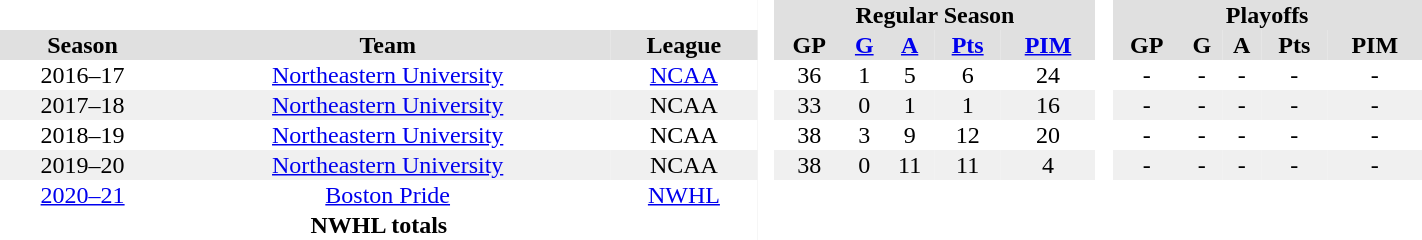<table border="0" cellpadding="1" cellspacing="0" style="text-align:center; width:75%">
<tr bgcolor="#e0e0e0">
<th colspan="3"  bgcolor="#ffffff"> </th>
<th rowspan="99" bgcolor="#ffffff"> </th>
<th colspan="5">Regular Season</th>
<th rowspan="99" bgcolor="#ffffff"> </th>
<th colspan="5">Playoffs</th>
</tr>
<tr bgcolor="#e0e0e0">
<th>Season</th>
<th>Team</th>
<th>League</th>
<th>GP</th>
<th><a href='#'>G</a></th>
<th><a href='#'>A</a></th>
<th><a href='#'>Pts</a></th>
<th><a href='#'>PIM</a></th>
<th>GP</th>
<th>G</th>
<th>A</th>
<th>Pts</th>
<th>PIM</th>
</tr>
<tr>
<td>2016–17</td>
<td><a href='#'>Northeastern University</a></td>
<td><a href='#'>NCAA</a></td>
<td>36</td>
<td>1</td>
<td>5</td>
<td>6</td>
<td>24</td>
<td>-</td>
<td>-</td>
<td>-</td>
<td>-</td>
<td>-</td>
</tr>
<tr bgcolor="#f0f0f0">
<td>2017–18</td>
<td><a href='#'>Northeastern University</a></td>
<td>NCAA</td>
<td>33</td>
<td>0</td>
<td>1</td>
<td>1</td>
<td>16</td>
<td>-</td>
<td>-</td>
<td>-</td>
<td>-</td>
<td>-</td>
</tr>
<tr>
<td>2018–19</td>
<td><a href='#'>Northeastern University</a></td>
<td>NCAA</td>
<td>38</td>
<td>3</td>
<td>9</td>
<td>12</td>
<td>20</td>
<td>-</td>
<td>-</td>
<td>-</td>
<td>-</td>
<td>-</td>
</tr>
<tr bgcolor="#f0f0f0">
<td>2019–20</td>
<td><a href='#'>Northeastern University</a></td>
<td>NCAA</td>
<td>38</td>
<td>0</td>
<td>11</td>
<td>11</td>
<td>4</td>
<td>-</td>
<td>-</td>
<td>-</td>
<td>-</td>
<td>-</td>
</tr>
<tr>
<td><a href='#'>2020–21</a></td>
<td><a href='#'>Boston Pride</a></td>
<td><a href='#'>NWHL</a></td>
<td></td>
<td></td>
<td></td>
<td></td>
<td></td>
<td></td>
<td></td>
<td></td>
<td></td>
<td></td>
</tr>
<tr>
<th colspan="3">NWHL totals</th>
<th></th>
<th></th>
<th></th>
<th></th>
<th></th>
<th></th>
<th></th>
<th></th>
<th></th>
<th></th>
</tr>
</table>
